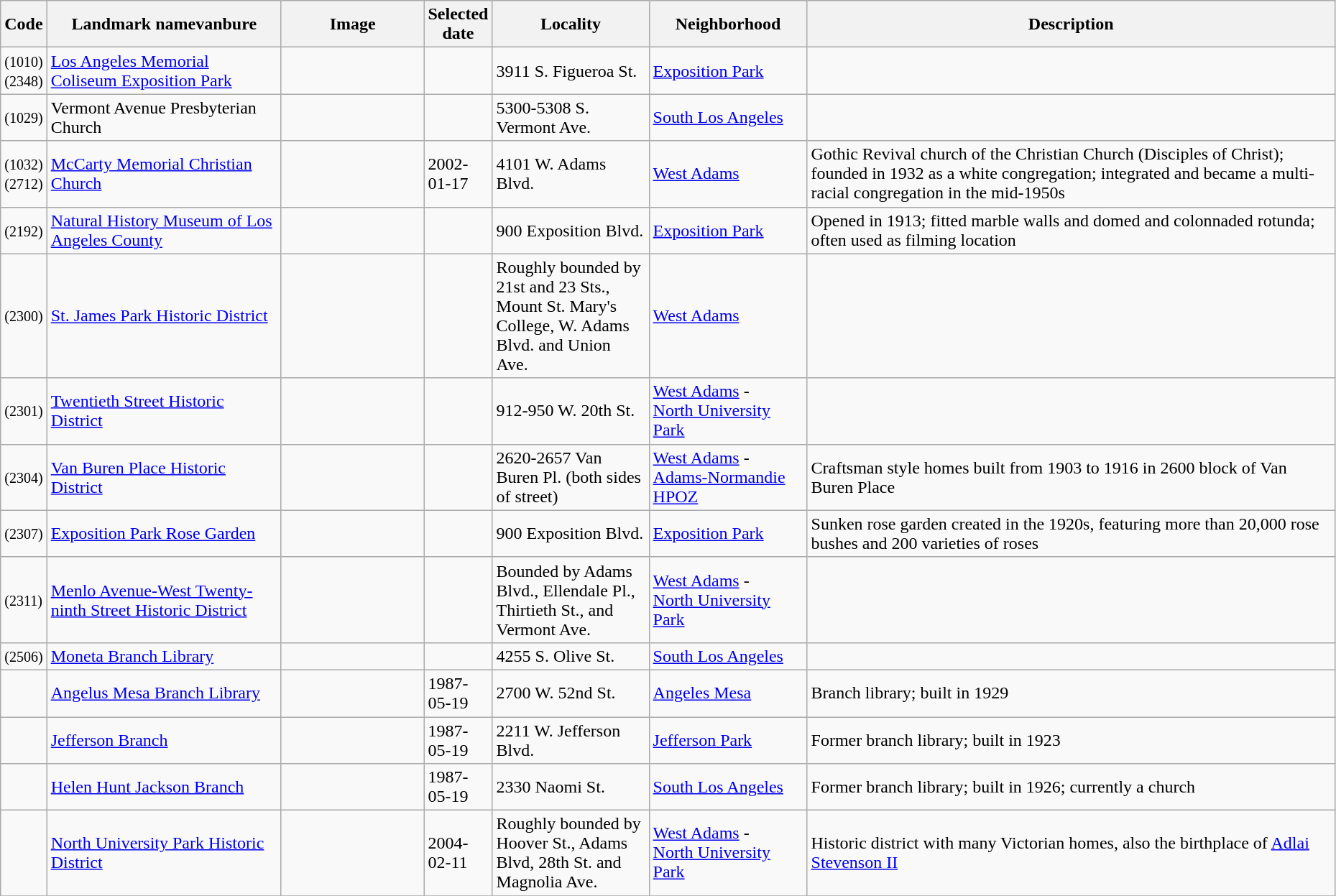<table class="wikitable sortable" style="width:98%">
<tr>
<th width=1%><strong>Code</strong></th>
<th width="18%"><strong>Landmark name</strong>vanbure</th>
<th class="unsortable" width="11%"><strong>Image</strong></th>
<th width="4%"><strong>Selected date</strong></th>
<th width="12%"><strong>Locality</strong></th>
<th width="12%"><strong>Neighborhood</strong></th>
<th class="unsortable" width="41%"><strong>Description</strong></th>
</tr>
<tr>
<td><small>(1010)<br>(2348)</small></td>
<td><a href='#'>Los Angeles Memorial Coliseum Exposition Park</a></td>
<td></td>
<td></td>
<td>3911 S. Figueroa St.<br><small></small></td>
<td><a href='#'>Exposition Park</a></td>
<td></td>
</tr>
<tr>
<td><small>(1029)</small></td>
<td>Vermont Avenue Presbyterian Church</td>
<td></td>
<td></td>
<td>5300-5308 S. Vermont Ave.<br><small></small></td>
<td><a href='#'>South Los Angeles</a></td>
<td></td>
</tr>
<tr>
<td><small>(1032)<br>(2712)</small></td>
<td><a href='#'>McCarty Memorial Christian Church</a></td>
<td></td>
<td>2002-01-17</td>
<td>4101 W. Adams Blvd.<br><small></small></td>
<td><a href='#'>West Adams</a></td>
<td>Gothic Revival church of the Christian Church (Disciples of Christ); founded in 1932 as a white congregation; integrated and became a multi-racial congregation in the mid-1950s</td>
</tr>
<tr>
<td><small>(2192)</small></td>
<td><a href='#'>Natural History Museum of Los Angeles County</a></td>
<td></td>
<td></td>
<td>900 Exposition Blvd.</td>
<td><a href='#'>Exposition Park</a></td>
<td>Opened in 1913; fitted marble walls and domed and colonnaded rotunda; often used as filming location</td>
</tr>
<tr>
<td><small>(2300)</small></td>
<td><a href='#'>St. James Park Historic District</a></td>
<td></td>
<td></td>
<td>Roughly bounded by 21st and 23 Sts., Mount St. Mary's College, W. Adams Blvd. and Union Ave.<br><small></small></td>
<td><a href='#'>West Adams</a></td>
<td></td>
</tr>
<tr>
<td><small>(2301)</small></td>
<td><a href='#'>Twentieth Street Historic District</a></td>
<td></td>
<td></td>
<td>912-950 W. 20th St.<br><small></small></td>
<td><a href='#'>West Adams</a> - <br><a href='#'>North University Park</a></td>
<td></td>
</tr>
<tr>
<td><small>(2304)</small></td>
<td><a href='#'>Van Buren Place Historic District</a></td>
<td></td>
<td></td>
<td>2620-2657 Van Buren Pl. (both sides of street)<br><small></small></td>
<td><a href='#'>West Adams</a> - <br><a href='#'>Adams-Normandie HPOZ</a></td>
<td>Craftsman style homes built from 1903 to 1916 in 2600 block of Van Buren Place</td>
</tr>
<tr>
<td><small>(2307)</small></td>
<td><a href='#'>Exposition Park Rose Garden</a></td>
<td></td>
<td></td>
<td>900 Exposition Blvd.</td>
<td><a href='#'>Exposition Park</a></td>
<td>Sunken rose garden created in the 1920s, featuring more than 20,000 rose bushes and 200 varieties of roses</td>
</tr>
<tr>
<td><small>(2311)</small></td>
<td><a href='#'>Menlo Avenue-West Twenty-ninth Street Historic District</a></td>
<td></td>
<td></td>
<td>Bounded by Adams Blvd., Ellendale Pl., Thirtieth St., and Vermont Ave.</td>
<td><a href='#'>West Adams</a> - <br><a href='#'>North University Park</a></td>
<td></td>
</tr>
<tr>
<td><small>(2506)</small></td>
<td><a href='#'>Moneta Branch Library</a></td>
<td></td>
<td></td>
<td>4255 S. Olive St.<br><small></small></td>
<td><a href='#'>South Los Angeles</a></td>
<td></td>
</tr>
<tr>
<td></td>
<td><a href='#'>Angelus Mesa Branch Library</a></td>
<td></td>
<td>1987-05-19</td>
<td>2700 W. 52nd St.<br><small></small></td>
<td><a href='#'>Angeles Mesa</a></td>
<td>Branch library; built in 1929</td>
</tr>
<tr>
<td></td>
<td><a href='#'>Jefferson Branch</a></td>
<td></td>
<td>1987-05-19</td>
<td>2211 W. Jefferson Blvd.<br><small></small></td>
<td><a href='#'>Jefferson Park</a></td>
<td>Former branch library; built in 1923</td>
</tr>
<tr>
<td></td>
<td><a href='#'>Helen Hunt Jackson Branch</a></td>
<td></td>
<td>1987-05-19</td>
<td>2330 Naomi St.<br><small></small></td>
<td><a href='#'>South Los Angeles</a></td>
<td>Former branch library; built in 1926; currently a church</td>
</tr>
<tr>
<td></td>
<td><a href='#'>North University Park Historic District</a></td>
<td></td>
<td>2004-02-11</td>
<td>Roughly bounded by Hoover St., Adams Blvd, 28th St. and Magnolia Ave.</td>
<td><a href='#'>West Adams</a> - <br><a href='#'>North University Park</a></td>
<td>Historic district with many Victorian homes, also the birthplace of <a href='#'>Adlai Stevenson II</a></td>
</tr>
<tr>
</tr>
</table>
